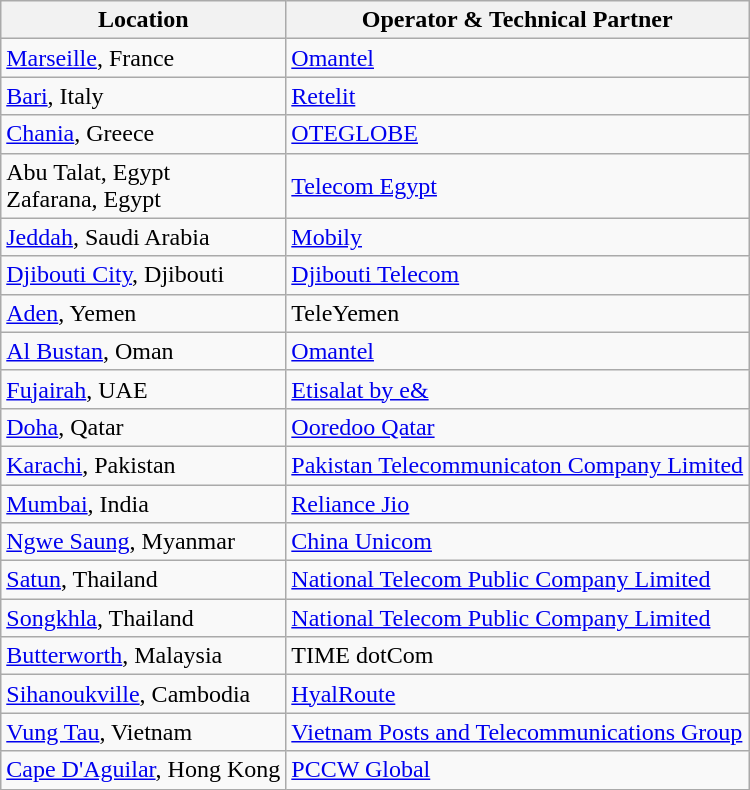<table class="wikitable">
<tr>
<th>Location</th>
<th>Operator & Technical Partner</th>
</tr>
<tr>
<td><a href='#'>Marseille</a>, France</td>
<td><a href='#'>Omantel</a></td>
</tr>
<tr>
<td><a href='#'>Bari</a>, Italy</td>
<td><a href='#'>Retelit</a></td>
</tr>
<tr>
<td><a href='#'>Chania</a>, Greece</td>
<td><a href='#'>OTEGLOBE</a></td>
</tr>
<tr>
<td>Abu Talat, Egypt<br>Zafarana, Egypt</td>
<td><a href='#'>Telecom Egypt</a></td>
</tr>
<tr>
<td><a href='#'>Jeddah</a>, Saudi Arabia</td>
<td><a href='#'>Mobily</a></td>
</tr>
<tr>
<td><a href='#'>Djibouti City</a>, Djibouti</td>
<td><a href='#'>Djibouti Telecom</a></td>
</tr>
<tr>
<td><a href='#'>Aden</a>, Yemen</td>
<td>TeleYemen</td>
</tr>
<tr>
<td><a href='#'>Al Bustan</a>, Oman</td>
<td><a href='#'>Omantel</a></td>
</tr>
<tr>
<td><a href='#'>Fujairah</a>, UAE</td>
<td><a href='#'>Etisalat by e&</a></td>
</tr>
<tr>
<td><a href='#'>Doha</a>, Qatar</td>
<td><a href='#'>Ooredoo Qatar</a></td>
</tr>
<tr>
<td><a href='#'>Karachi</a>, Pakistan</td>
<td><a href='#'>Pakistan Telecommunicaton Company Limited</a></td>
</tr>
<tr>
<td><a href='#'>Mumbai</a>, India</td>
<td><a href='#'>Reliance Jio</a></td>
</tr>
<tr>
<td><a href='#'>Ngwe Saung</a>, Myanmar</td>
<td><a href='#'>China Unicom</a></td>
</tr>
<tr>
<td><a href='#'>Satun</a>, Thailand</td>
<td><a href='#'>National Telecom Public Company Limited</a></td>
</tr>
<tr>
<td><a href='#'>Songkhla</a>, Thailand</td>
<td><a href='#'>National Telecom Public Company Limited</a></td>
</tr>
<tr>
<td><a href='#'>Butterworth</a>, Malaysia</td>
<td>TIME dotCom</td>
</tr>
<tr>
<td><a href='#'>Sihanoukville</a>, Cambodia</td>
<td><a href='#'>HyalRoute</a></td>
</tr>
<tr>
<td><a href='#'>Vung Tau</a>, Vietnam</td>
<td><a href='#'>Vietnam Posts and Telecommunications Group</a></td>
</tr>
<tr>
<td><a href='#'>Cape D'Aguilar</a>, Hong Kong</td>
<td><a href='#'>PCCW Global</a></td>
</tr>
</table>
